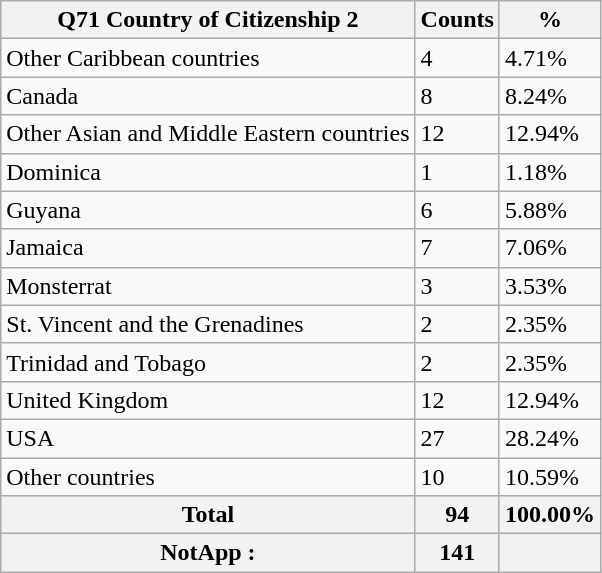<table class="wikitable sortable">
<tr>
<th>Q71 Country of Citizenship 2</th>
<th>Counts</th>
<th>%</th>
</tr>
<tr>
<td>Other Caribbean countries</td>
<td>4</td>
<td>4.71%</td>
</tr>
<tr>
<td>Canada</td>
<td>8</td>
<td>8.24%</td>
</tr>
<tr>
<td>Other Asian and Middle Eastern countries</td>
<td>12</td>
<td>12.94%</td>
</tr>
<tr>
<td>Dominica</td>
<td>1</td>
<td>1.18%</td>
</tr>
<tr>
<td>Guyana</td>
<td>6</td>
<td>5.88%</td>
</tr>
<tr>
<td>Jamaica</td>
<td>7</td>
<td>7.06%</td>
</tr>
<tr>
<td>Monsterrat</td>
<td>3</td>
<td>3.53%</td>
</tr>
<tr>
<td>St. Vincent and the Grenadines</td>
<td>2</td>
<td>2.35%</td>
</tr>
<tr>
<td>Trinidad and Tobago</td>
<td>2</td>
<td>2.35%</td>
</tr>
<tr>
<td>United Kingdom</td>
<td>12</td>
<td>12.94%</td>
</tr>
<tr>
<td>USA</td>
<td>27</td>
<td>28.24%</td>
</tr>
<tr>
<td>Other countries</td>
<td>10</td>
<td>10.59%</td>
</tr>
<tr>
<th>Total</th>
<th>94</th>
<th>100.00%</th>
</tr>
<tr>
<th>NotApp :</th>
<th>141</th>
<th></th>
</tr>
</table>
